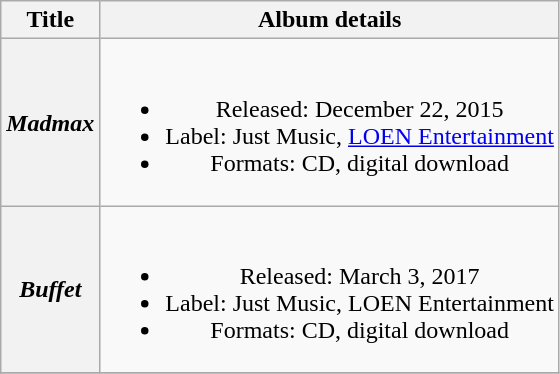<table class="wikitable plainrowheaders" style="text-align:center;">
<tr>
<th scope="col">Title</th>
<th scope="col">Album details</th>
</tr>
<tr>
<th scope="row"><em>Madmax</em></th>
<td><br><ul><li>Released: December 22, 2015</li><li>Label: Just Music, <a href='#'>LOEN Entertainment</a></li><li>Formats: CD, digital download</li></ul></td>
</tr>
<tr>
<th scope="row"><em>Buffet</em></th>
<td><br><ul><li>Released: March 3, 2017</li><li>Label: Just Music, LOEN Entertainment</li><li>Formats: CD, digital download</li></ul></td>
</tr>
<tr>
</tr>
</table>
